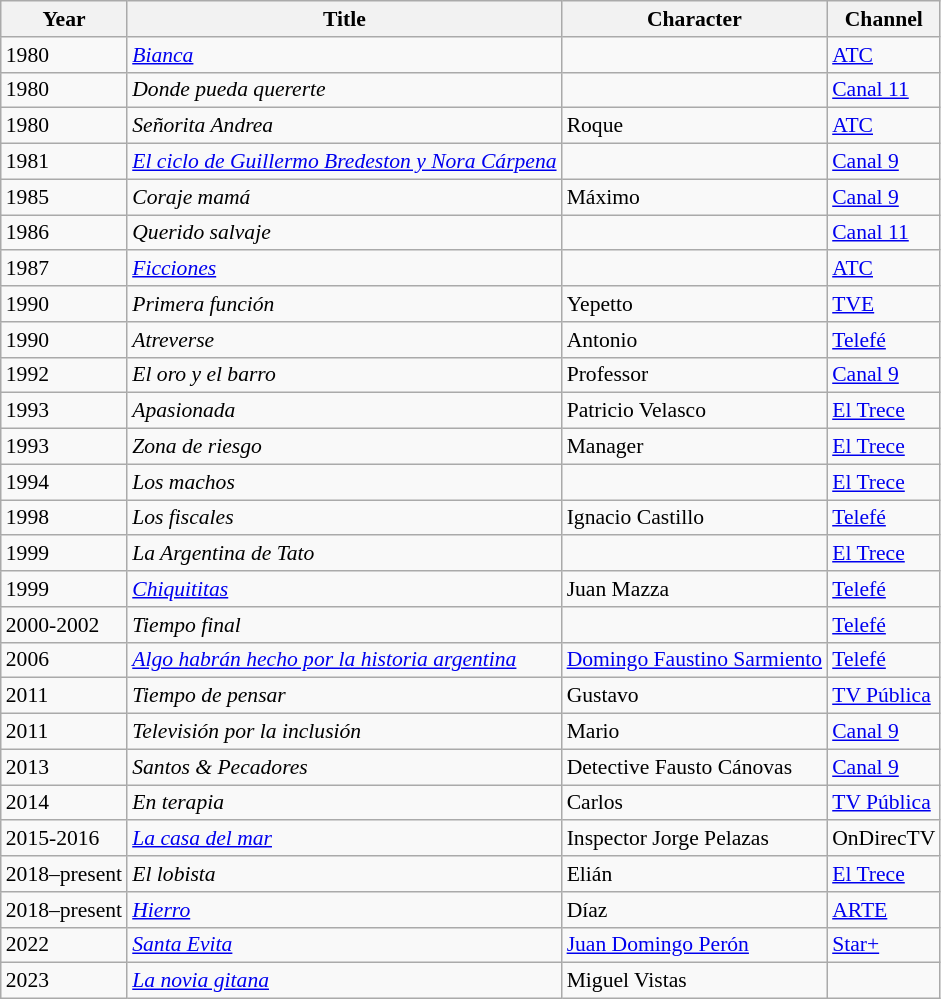<table class="wikitable" style="font-size: 90%;">
<tr>
<th>Year</th>
<th>Title</th>
<th>Character</th>
<th>Channel</th>
</tr>
<tr>
<td>1980</td>
<td><em><a href='#'>Bianca</a></em></td>
<td></td>
<td><a href='#'>ATC</a></td>
</tr>
<tr>
<td>1980</td>
<td><em>Donde pueda quererte</em></td>
<td></td>
<td><a href='#'>Canal 11</a></td>
</tr>
<tr>
<td>1980</td>
<td><em>Señorita Andrea</em></td>
<td>Roque</td>
<td><a href='#'>ATC</a></td>
</tr>
<tr>
<td>1981</td>
<td><em><a href='#'>El ciclo de Guillermo Bredeston y Nora Cárpena</a></em></td>
<td></td>
<td><a href='#'>Canal 9</a></td>
</tr>
<tr>
<td>1985</td>
<td><em>Coraje mamá</em></td>
<td>Máximo</td>
<td><a href='#'>Canal 9</a></td>
</tr>
<tr>
<td>1986</td>
<td><em>Querido salvaje</em></td>
<td></td>
<td><a href='#'>Canal 11</a></td>
</tr>
<tr>
<td>1987</td>
<td><em><a href='#'>Ficciones</a></em></td>
<td></td>
<td><a href='#'>ATC</a></td>
</tr>
<tr>
<td>1990</td>
<td><em>Primera función</em></td>
<td>Yepetto</td>
<td><a href='#'>TVE</a></td>
</tr>
<tr>
<td>1990</td>
<td><em>Atreverse</em></td>
<td>Antonio</td>
<td><a href='#'>Telefé</a></td>
</tr>
<tr>
<td>1992</td>
<td><em>El oro y el barro</em></td>
<td>Professor</td>
<td><a href='#'>Canal 9</a></td>
</tr>
<tr>
<td>1993</td>
<td><em>Apasionada</em></td>
<td>Patricio Velasco</td>
<td><a href='#'>El Trece</a></td>
</tr>
<tr>
<td>1993</td>
<td><em>Zona de riesgo</em></td>
<td>Manager</td>
<td><a href='#'>El Trece</a></td>
</tr>
<tr>
<td>1994</td>
<td><em>Los machos</em></td>
<td></td>
<td><a href='#'>El Trece</a></td>
</tr>
<tr>
<td>1998</td>
<td><em>Los fiscales</em></td>
<td>Ignacio Castillo</td>
<td><a href='#'>Telefé</a></td>
</tr>
<tr>
<td>1999</td>
<td><em>La Argentina de Tato</em></td>
<td></td>
<td><a href='#'>El Trece</a></td>
</tr>
<tr>
<td>1999</td>
<td><em><a href='#'>Chiquititas</a></em></td>
<td>Juan Mazza</td>
<td><a href='#'>Telefé</a></td>
</tr>
<tr>
<td>2000-2002</td>
<td><em>Tiempo final</em></td>
<td></td>
<td><a href='#'>Telefé</a></td>
</tr>
<tr>
<td>2006</td>
<td><em><a href='#'>Algo habrán hecho por la historia argentina</a></em></td>
<td><a href='#'>Domingo Faustino Sarmiento</a></td>
<td><a href='#'>Telefé</a></td>
</tr>
<tr>
<td>2011</td>
<td><em>Tiempo de pensar</em></td>
<td>Gustavo</td>
<td><a href='#'>TV Pública</a></td>
</tr>
<tr>
<td>2011</td>
<td><em>Televisión por la inclusión</em></td>
<td>Mario</td>
<td><a href='#'>Canal 9</a></td>
</tr>
<tr>
<td>2013</td>
<td><em>Santos & Pecadores</em></td>
<td>Detective Fausto Cánovas</td>
<td><a href='#'>Canal 9</a></td>
</tr>
<tr>
<td>2014</td>
<td><em>En terapia</em></td>
<td>Carlos</td>
<td><a href='#'>TV Pública</a></td>
</tr>
<tr>
<td>2015-2016</td>
<td><em><a href='#'>La casa del mar</a></em></td>
<td>Inspector Jorge Pelazas</td>
<td>OnDirecTV</td>
</tr>
<tr>
<td>2018–present</td>
<td><em>El lobista</em></td>
<td>Elián</td>
<td><a href='#'>El Trece</a></td>
</tr>
<tr>
<td>2018–present</td>
<td><em><a href='#'>Hierro</a></em></td>
<td>Díaz</td>
<td><a href='#'>ARTE</a></td>
</tr>
<tr>
<td>2022</td>
<td><em><a href='#'>Santa Evita</a></em></td>
<td><a href='#'>Juan Domingo Perón</a></td>
<td><a href='#'>Star+</a></td>
</tr>
<tr>
<td>2023</td>
<td><em><a href='#'>La novia gitana</a></em></td>
<td>Miguel Vistas</td>
</tr>
</table>
